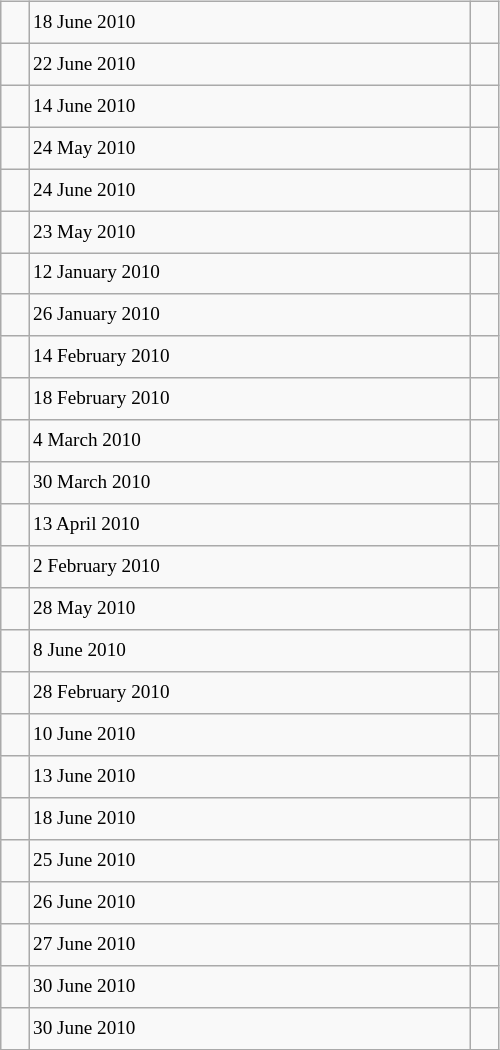<table class="wikitable" style="font-size: 80%; float: left; width: 26em; margin-right: 1em; height: 700px">
<tr>
<td></td>
<td>18 June 2010</td>
<td></td>
</tr>
<tr>
<td></td>
<td>22 June 2010</td>
<td></td>
</tr>
<tr>
<td></td>
<td>14 June 2010</td>
<td></td>
</tr>
<tr>
<td></td>
<td>24 May 2010</td>
<td></td>
</tr>
<tr>
<td></td>
<td>24 June 2010</td>
<td></td>
</tr>
<tr>
<td></td>
<td>23 May 2010</td>
<td></td>
</tr>
<tr>
<td></td>
<td>12 January 2010</td>
<td></td>
</tr>
<tr>
<td></td>
<td>26 January 2010</td>
<td></td>
</tr>
<tr>
<td></td>
<td>14 February 2010</td>
<td></td>
</tr>
<tr>
<td></td>
<td>18 February 2010</td>
<td></td>
</tr>
<tr>
<td></td>
<td>4 March 2010</td>
<td></td>
</tr>
<tr>
<td></td>
<td>30 March 2010</td>
<td></td>
</tr>
<tr>
<td></td>
<td>13 April 2010</td>
<td></td>
</tr>
<tr>
<td></td>
<td>2 February 2010</td>
<td></td>
</tr>
<tr>
<td></td>
<td>28 May 2010</td>
<td></td>
</tr>
<tr>
<td></td>
<td>8 June 2010</td>
<td></td>
</tr>
<tr>
<td></td>
<td>28 February 2010</td>
<td></td>
</tr>
<tr>
<td></td>
<td>10 June 2010</td>
<td></td>
</tr>
<tr>
<td></td>
<td>13 June 2010</td>
<td></td>
</tr>
<tr>
<td></td>
<td>18 June 2010</td>
<td></td>
</tr>
<tr>
<td></td>
<td>25 June 2010</td>
<td></td>
</tr>
<tr>
<td></td>
<td>26 June 2010</td>
<td></td>
</tr>
<tr>
<td></td>
<td>27 June 2010</td>
<td></td>
</tr>
<tr>
<td></td>
<td>30 June 2010</td>
<td></td>
</tr>
<tr>
<td></td>
<td>30 June 2010</td>
<td></td>
</tr>
</table>
